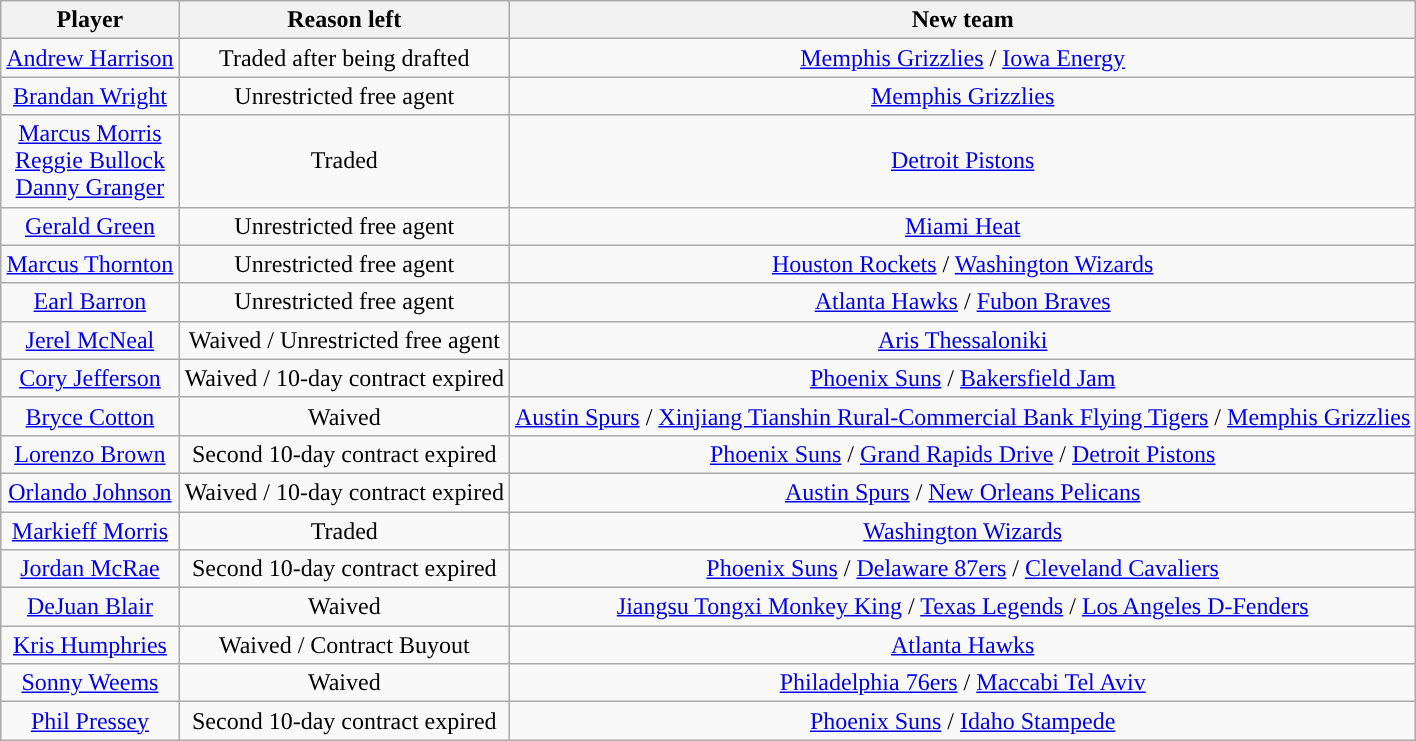<table class="wikitable sortable sortable">
<tr>
<th>Player</th>
<th>Reason left</th>
<th>New team</th>
</tr>
<tr style="text-align: center">
<td><a href='#'>Andrew Harrison</a></td>
<td>Traded after being drafted</td>
<td><a href='#'>Memphis Grizzlies</a> / <a href='#'>Iowa Energy</a></td>
</tr>
<tr style="text-align: center">
<td><a href='#'>Brandan Wright</a></td>
<td>Unrestricted free agent</td>
<td><a href='#'>Memphis Grizzlies</a></td>
</tr>
<tr style="text-align: center">
<td><a href='#'>Marcus Morris</a><br><a href='#'>Reggie Bullock</a><br><a href='#'>Danny Granger</a></td>
<td>Traded</td>
<td><a href='#'>Detroit Pistons</a></td>
</tr>
<tr style="text-align: center">
<td><a href='#'>Gerald Green</a></td>
<td>Unrestricted free agent</td>
<td><a href='#'>Miami Heat</a></td>
</tr>
<tr style="text-align: center">
<td><a href='#'>Marcus Thornton</a></td>
<td>Unrestricted free agent</td>
<td><a href='#'>Houston Rockets</a> / <a href='#'>Washington Wizards</a></td>
</tr>
<tr style="text-align: center">
<td><a href='#'>Earl Barron</a></td>
<td>Unrestricted free agent</td>
<td><a href='#'>Atlanta Hawks</a> /  <a href='#'>Fubon Braves</a></td>
</tr>
<tr style="text-align: center">
<td><a href='#'>Jerel McNeal</a></td>
<td>Waived / Unrestricted free agent</td>
<td> <a href='#'>Aris Thessaloniki</a></td>
</tr>
<tr style="text-align: center">
<td><a href='#'>Cory Jefferson</a></td>
<td>Waived / 10-day contract expired</td>
<td><a href='#'>Phoenix Suns</a> / <a href='#'>Bakersfield Jam</a></td>
</tr>
<tr style="text-align: center">
<td><a href='#'>Bryce Cotton</a></td>
<td>Waived</td>
<td><a href='#'>Austin Spurs</a> /  <a href='#'>Xinjiang Tianshin Rural-Commercial Bank Flying Tigers</a> / <a href='#'>Memphis Grizzlies</a></td>
</tr>
<tr style="text-align: center">
<td><a href='#'>Lorenzo Brown</a></td>
<td>Second 10-day contract expired</td>
<td><a href='#'>Phoenix Suns</a> / <a href='#'>Grand Rapids Drive</a> / <a href='#'>Detroit Pistons</a></td>
</tr>
<tr style="text-align: center">
<td><a href='#'>Orlando Johnson</a></td>
<td>Waived / 10-day contract expired</td>
<td><a href='#'>Austin Spurs</a> / <a href='#'>New Orleans Pelicans</a></td>
</tr>
<tr style="text-align: center">
<td><a href='#'>Markieff Morris</a></td>
<td>Traded</td>
<td><a href='#'>Washington Wizards</a></td>
</tr>
<tr style="text-align: center">
<td><a href='#'>Jordan McRae</a></td>
<td>Second 10-day contract expired</td>
<td><a href='#'>Phoenix Suns</a> / <a href='#'>Delaware 87ers</a> / <a href='#'><span>Cleveland Cavaliers</span></a></td>
</tr>
<tr style="text-align: center">
<td><a href='#'>DeJuan Blair</a></td>
<td>Waived</td>
<td> <a href='#'>Jiangsu Tongxi Monkey King</a> / <a href='#'>Texas Legends</a> / <a href='#'>Los Angeles D-Fenders</a></td>
</tr>
<tr style="text-align: center">
<td><a href='#'>Kris Humphries</a></td>
<td>Waived / Contract Buyout</td>
<td><a href='#'>Atlanta Hawks</a></td>
</tr>
<tr style="text-align: center">
<td><a href='#'>Sonny Weems</a></td>
<td>Waived</td>
<td><a href='#'>Philadelphia 76ers</a> /  <a href='#'>Maccabi Tel Aviv</a></td>
</tr>
<tr style="text-align: center">
<td><a href='#'>Phil Pressey</a></td>
<td>Second 10-day contract expired</td>
<td><a href='#'>Phoenix Suns</a> / <a href='#'>Idaho Stampede</a></td>
</tr>
</table>
